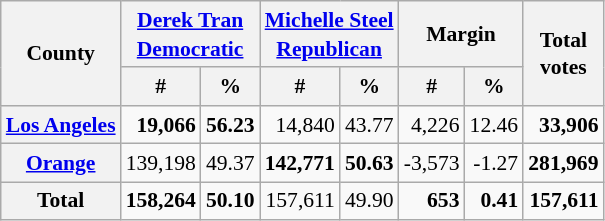<table class="wikitable sortable" style="text-align:right;font-size:90%;line-height:1.3">
<tr>
<th rowspan="2">County</th>
<th colspan="2"><a href='#'>Derek Tran</a><br><a href='#'>Democratic</a></th>
<th colspan="2"><a href='#'>Michelle Steel</a><br><a href='#'>Republican</a></th>
<th colspan="2">Margin</th>
<th rowspan="2">Total<br>votes</th>
</tr>
<tr>
<th data-sort-type="number" style="text-align:center;">#</th>
<th data-sort-type="number" style="text-align:center;">%</th>
<th data-sort-type="number" style="text-align:center;">#</th>
<th data-sort-type="number" style="text-align:center;">%</th>
<th data-sort-type="number" style="text-align:center;">#</th>
<th data-sort-type="number" style="text-align:center;">%</th>
</tr>
<tr>
<th><a href='#'>Los Angeles</a> </th>
<td><strong>19,066</strong></td>
<td><strong>56.23</strong></td>
<td>14,840</td>
<td>43.77</td>
<td>4,226</td>
<td>12.46</td>
<td><strong>33,906</strong></td>
</tr>
<tr>
<th><a href='#'>Orange</a> </th>
<td>139,198</td>
<td>49.37</td>
<td><strong>142,771</strong></td>
<td><strong>50.63</strong></td>
<td>-3,573</td>
<td>-1.27</td>
<td><strong>281,969</strong></td>
</tr>
<tr class="sortbottom">
<th>Total</th>
<td><strong>158,264</strong></td>
<td><strong>50.10</strong></td>
<td>157,611</td>
<td>49.90</td>
<td><strong>653</strong></td>
<td><strong>0.41</strong></td>
<td><strong>157,611</strong></td>
</tr>
</table>
